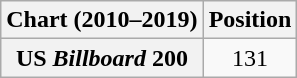<table class="wikitable plainrowheaders" style="text-align:center">
<tr>
<th scope="col">Chart (2010–2019)</th>
<th scope="col">Position</th>
</tr>
<tr>
<th scope="row">US <em>Billboard</em> 200</th>
<td>131</td>
</tr>
</table>
